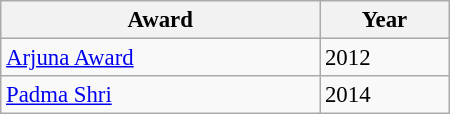<table class="wikitable sortable"  style="width:300px; font-size:95%;">
<tr>
<th style="text-align:center;">Award</th>
<th style="text-align:center;">Year</th>
</tr>
<tr>
<td><a href='#'>Arjuna Award</a></td>
<td>2012</td>
</tr>
<tr>
<td><a href='#'>Padma Shri</a></td>
<td>2014</td>
</tr>
</table>
